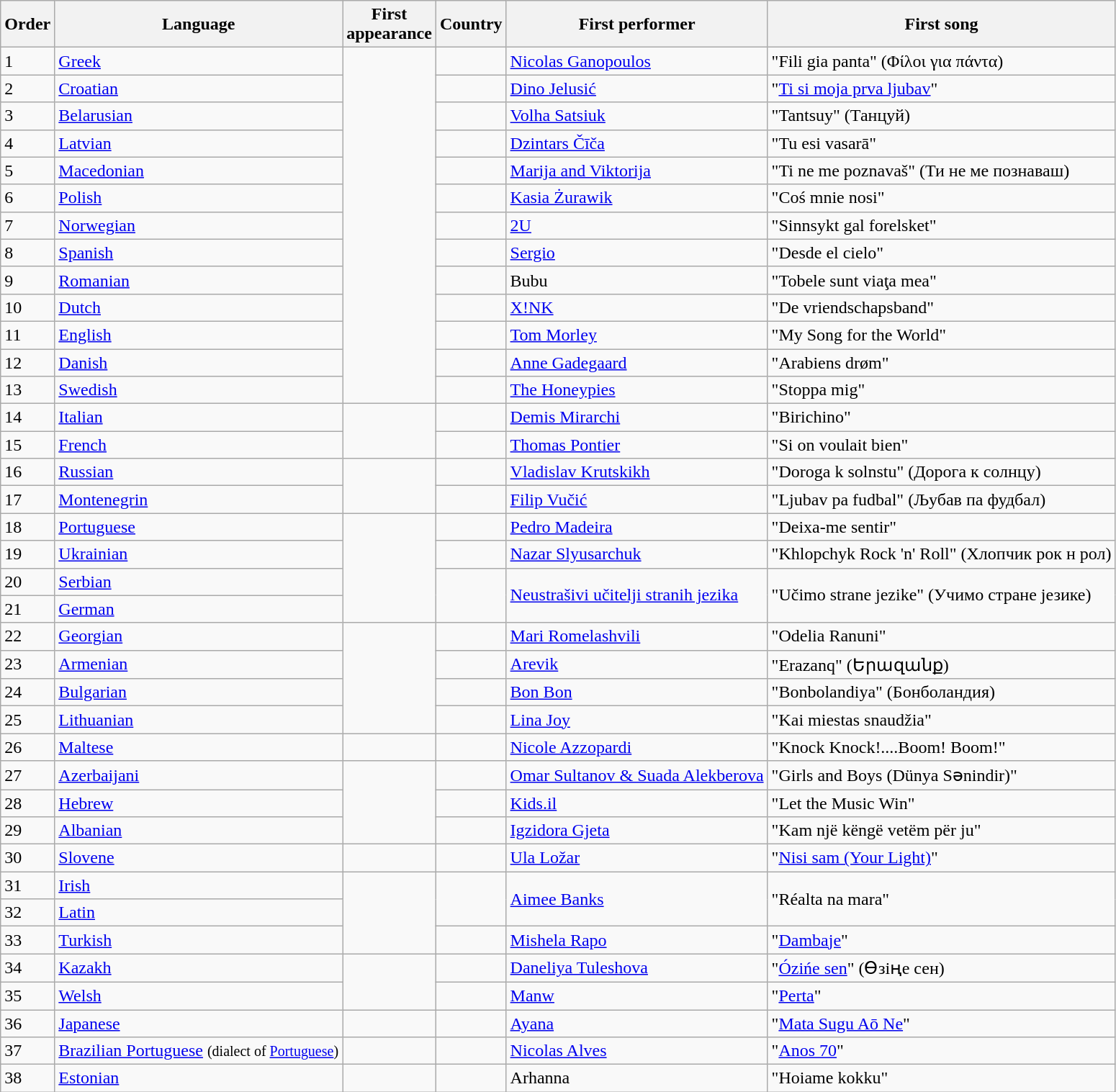<table class="wikitable sortable">
<tr>
<th>Order</th>
<th>Language</th>
<th>First<br>appearance</th>
<th>Country</th>
<th>First performer</th>
<th>First song</th>
</tr>
<tr>
<td>1</td>
<td><a href='#'>Greek</a></td>
<td rowspan="13"></td>
<td></td>
<td><a href='#'>Nicolas Ganopoulos</a></td>
<td>"Fili gia panta" (Φίλοι για πάντα)</td>
</tr>
<tr>
<td>2</td>
<td><a href='#'>Croatian</a></td>
<td></td>
<td><a href='#'>Dino Jelusić</a></td>
<td>"<a href='#'>Ti si moja prva ljubav</a>"</td>
</tr>
<tr>
<td>3</td>
<td><a href='#'>Belarusian</a></td>
<td> </td>
<td><a href='#'>Volha Satsiuk</a></td>
<td>"Tantsuy" (Танцуй)</td>
</tr>
<tr>
<td>4</td>
<td><a href='#'>Latvian</a></td>
<td></td>
<td><a href='#'>Dzintars Čīča</a></td>
<td>"Tu esi vasarā"</td>
</tr>
<tr>
<td>5</td>
<td><a href='#'>Macedonian</a></td>
<td></td>
<td><a href='#'>Marija and Viktorija</a></td>
<td>"Ti ne me poznavaš" (Ти не ме познаваш)</td>
</tr>
<tr>
<td>6</td>
<td><a href='#'>Polish</a></td>
<td></td>
<td><a href='#'>Kasia Żurawik</a></td>
<td>"Coś mnie nosi"</td>
</tr>
<tr>
<td>7</td>
<td><a href='#'>Norwegian</a></td>
<td></td>
<td><a href='#'>2U</a></td>
<td>"Sinnsykt gal forelsket"</td>
</tr>
<tr>
<td>8</td>
<td><a href='#'>Spanish</a></td>
<td></td>
<td><a href='#'>Sergio</a></td>
<td>"Desde el cielo"</td>
</tr>
<tr>
<td>9</td>
<td><a href='#'>Romanian</a></td>
<td></td>
<td>Bubu</td>
<td>"Tobele sunt viaţa mea"</td>
</tr>
<tr>
<td>10</td>
<td><a href='#'>Dutch</a></td>
<td></td>
<td><a href='#'>X!NK</a></td>
<td>"De vriendschapsband"</td>
</tr>
<tr>
<td>11</td>
<td><a href='#'>English</a></td>
<td></td>
<td><a href='#'>Tom Morley</a></td>
<td>"My Song for the World"</td>
</tr>
<tr>
<td>12</td>
<td><a href='#'>Danish</a></td>
<td></td>
<td><a href='#'>Anne Gadegaard</a></td>
<td>"Arabiens drøm"</td>
</tr>
<tr>
<td>13</td>
<td><a href='#'>Swedish</a></td>
<td></td>
<td><a href='#'>The Honeypies</a></td>
<td>"Stoppa mig"</td>
</tr>
<tr>
<td>14</td>
<td><a href='#'>Italian</a></td>
<td rowspan="2"></td>
<td></td>
<td><a href='#'>Demis Mirarchi</a></td>
<td>"Birichino"</td>
</tr>
<tr>
<td>15</td>
<td><a href='#'>French</a></td>
<td></td>
<td><a href='#'>Thomas Pontier</a></td>
<td>"Si on voulait bien"</td>
</tr>
<tr>
<td>16</td>
<td><a href='#'>Russian</a></td>
<td rowspan="2"></td>
<td></td>
<td><a href='#'>Vladislav Krutskikh</a></td>
<td>"Doroga k solnstu" (Дорога к солнцу)</td>
</tr>
<tr>
<td>17</td>
<td><a href='#'>Montenegrin</a></td>
<td></td>
<td><a href='#'>Filip Vučić</a></td>
<td>"Ljubav pa fudbal" (Љубав па фудбал)</td>
</tr>
<tr>
<td>18</td>
<td><a href='#'>Portuguese</a></td>
<td rowspan="4"></td>
<td></td>
<td><a href='#'>Pedro Madeira</a></td>
<td>"Deixa-me sentir"</td>
</tr>
<tr>
<td>19</td>
<td><a href='#'>Ukrainian</a></td>
<td></td>
<td><a href='#'>Nazar Slyusarchuk</a></td>
<td>"Khlopchyk Rock 'n' Roll" (Хлопчик рок н рол)</td>
</tr>
<tr>
<td>20</td>
<td><a href='#'>Serbian</a></td>
<td rowspan="2"> </td>
<td rowspan="2"><a href='#'>Neustrašivi učitelji stranih jezika</a></td>
<td rowspan="2">"Učimo strane jezike" (Учимо стране језике)</td>
</tr>
<tr>
<td>21</td>
<td><a href='#'>German</a></td>
</tr>
<tr>
<td>22</td>
<td><a href='#'>Georgian</a></td>
<td rowspan="4"></td>
<td></td>
<td><a href='#'>Mari Romelashvili</a></td>
<td>"Odelia Ranuni"</td>
</tr>
<tr>
<td>23</td>
<td><a href='#'>Armenian</a></td>
<td></td>
<td><a href='#'>Arevik</a></td>
<td>"Erazanq" (Երազանք)</td>
</tr>
<tr>
<td>24</td>
<td><a href='#'>Bulgarian</a></td>
<td></td>
<td><a href='#'>Bon Bon</a></td>
<td>"Bonbolandiya" (Бонболандия)</td>
</tr>
<tr>
<td>25</td>
<td><a href='#'>Lithuanian</a></td>
<td></td>
<td><a href='#'>Lina Joy</a></td>
<td>"Kai miestas snaudžia"</td>
</tr>
<tr>
<td>26</td>
<td><a href='#'>Maltese</a></td>
<td></td>
<td></td>
<td><a href='#'>Nicole Azzopardi</a></td>
<td>"Knock Knock!....Boom! Boom!"</td>
</tr>
<tr>
<td>27</td>
<td><a href='#'>Azerbaijani</a></td>
<td rowspan="3"></td>
<td></td>
<td><a href='#'>Omar Sultanov & Suada Alekberova</a></td>
<td>"Girls and Boys (Dünya Sənindir)"</td>
</tr>
<tr>
<td>28</td>
<td><a href='#'>Hebrew</a></td>
<td></td>
<td><a href='#'>Kids.il</a></td>
<td>"Let the Music Win"</td>
</tr>
<tr>
<td>29</td>
<td><a href='#'>Albanian</a></td>
<td></td>
<td><a href='#'>Igzidora Gjeta</a></td>
<td>"Kam një këngë vetëm për ju"</td>
</tr>
<tr>
<td>30</td>
<td><a href='#'>Slovene</a></td>
<td></td>
<td></td>
<td><a href='#'>Ula Ložar</a></td>
<td>"<a href='#'>Nisi sam (Your Light)</a>"</td>
</tr>
<tr>
<td>31</td>
<td><a href='#'>Irish</a></td>
<td rowspan="3"></td>
<td rowspan="2"></td>
<td rowspan="2"><a href='#'>Aimee Banks</a></td>
<td rowspan="2">"Réalta na mara"</td>
</tr>
<tr>
<td>32</td>
<td><a href='#'>Latin</a></td>
</tr>
<tr>
<td>33</td>
<td><a href='#'>Turkish</a></td>
<td></td>
<td><a href='#'>Mishela Rapo</a></td>
<td>"<a href='#'>Dambaje</a>"</td>
</tr>
<tr>
<td>34</td>
<td><a href='#'>Kazakh</a></td>
<td rowspan="2"></td>
<td></td>
<td><a href='#'>Daneliya Tuleshova</a></td>
<td>"<a href='#'>Ózińe sen</a>" (Өзіңе сен)</td>
</tr>
<tr>
<td>35</td>
<td><a href='#'>Welsh</a></td>
<td></td>
<td><a href='#'>Manw</a></td>
<td>"<a href='#'>Perta</a>"</td>
</tr>
<tr>
<td>36</td>
<td><a href='#'>Japanese</a></td>
<td></td>
<td></td>
<td><a href='#'>Ayana</a></td>
<td>"<a href='#'>Mata Sugu Aō Ne</a>" </td>
</tr>
<tr>
<td>37</td>
<td><a href='#'>Brazilian Portuguese</a> <small>(dialect of <a href='#'>Portuguese</a>)</small></td>
<td></td>
<td></td>
<td><a href='#'>Nicolas Alves</a></td>
<td>"<a href='#'>Anos 70</a>"</td>
</tr>
<tr>
<td>38</td>
<td><a href='#'>Estonian</a></td>
<td></td>
<td></td>
<td>Arhanna</td>
<td>"Hoiame kokku"</td>
</tr>
</table>
